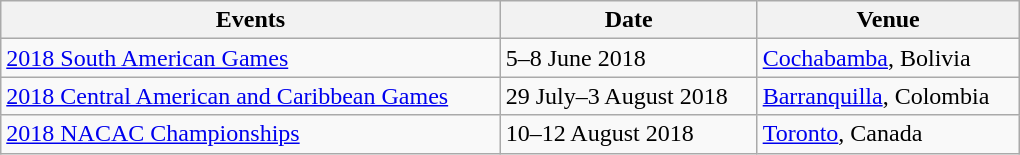<table class="wikitable" width=680>
<tr>
<th>Events</th>
<th>Date</th>
<th>Venue</th>
</tr>
<tr>
<td><a href='#'>2018 South American Games</a></td>
<td>5–8 June 2018</td>
<td> <a href='#'>Cochabamba</a>, Bolivia</td>
</tr>
<tr>
<td><a href='#'>2018 Central American and Caribbean Games</a></td>
<td>29 July–3 August 2018</td>
<td> <a href='#'>Barranquilla</a>, Colombia</td>
</tr>
<tr>
<td><a href='#'>2018 NACAC Championships</a></td>
<td>10–12 August 2018</td>
<td> <a href='#'>Toronto</a>, Canada</td>
</tr>
</table>
